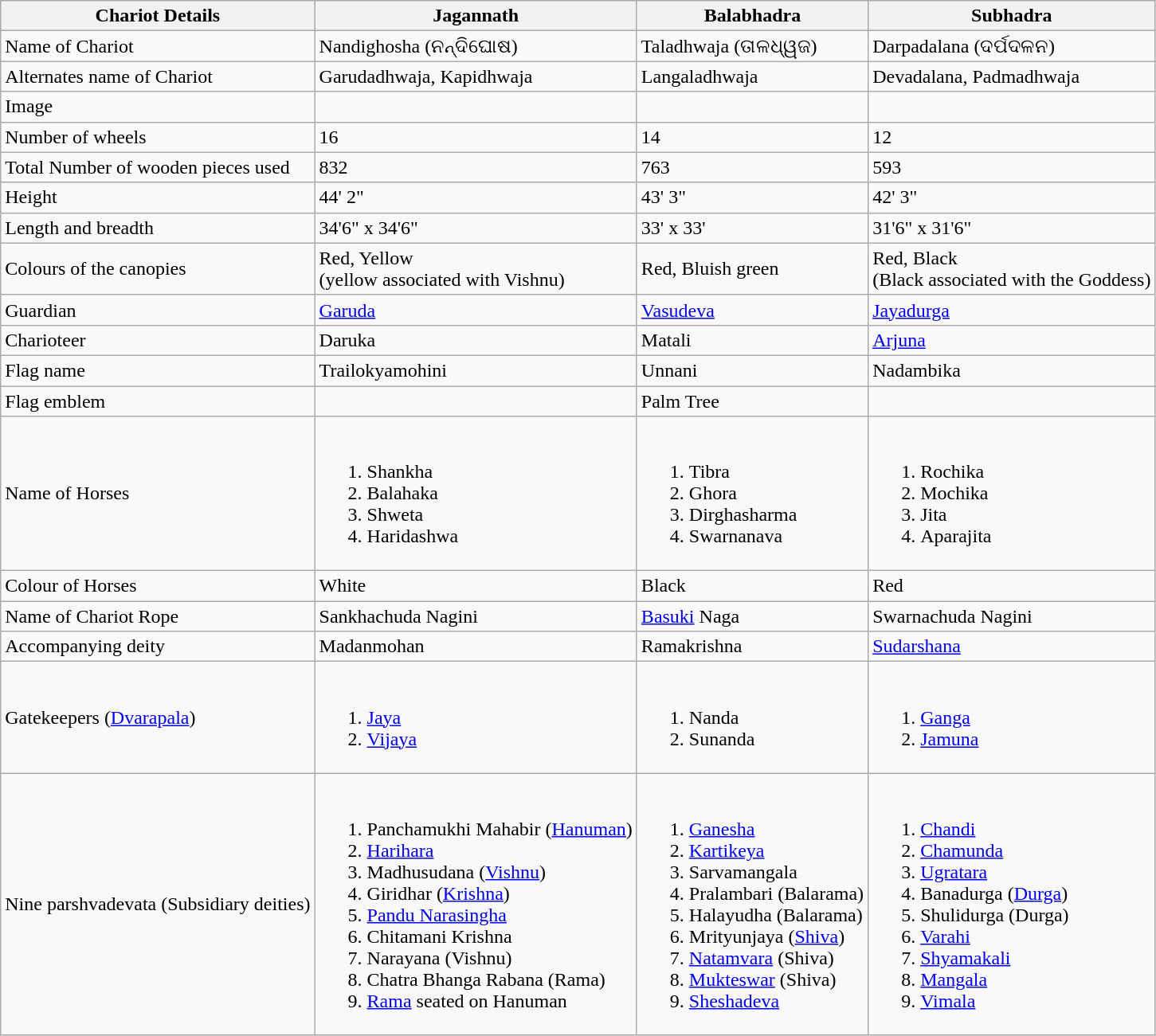<table class="wikitable sortable mw-collapsible">
<tr>
<th>Chariot Details</th>
<th>Jagannath</th>
<th>Balabhadra</th>
<th>Subhadra</th>
</tr>
<tr>
<td>Name of Chariot</td>
<td>Nandighosha (ନନ୍ଦିଘୋଷ)</td>
<td>Taladhwaja (ତାଳଧ୍ୱଜ)</td>
<td>Darpadalana (ଦର୍ପଦଳନ)</td>
</tr>
<tr>
<td>Alternates name of Chariot</td>
<td>Garudadhwaja, Kapidhwaja</td>
<td>Langaladhwaja</td>
<td>Devadalana, Padmadhwaja</td>
</tr>
<tr>
<td>Image</td>
<td> </td>
<td> </td>
<td> </td>
</tr>
<tr>
<td>Number of wheels</td>
<td>16</td>
<td>14</td>
<td>12</td>
</tr>
<tr>
<td>Total Number of wooden pieces used</td>
<td>832</td>
<td>763</td>
<td>593</td>
</tr>
<tr>
<td>Height</td>
<td>44' 2"</td>
<td>43' 3"</td>
<td>42' 3"</td>
</tr>
<tr>
<td>Length and breadth</td>
<td>34'6" x 34'6"</td>
<td>33' x 33'</td>
<td>31'6" x 31'6"</td>
</tr>
<tr>
<td>Colours of the canopies</td>
<td>Red, Yellow<br>(yellow associated with Vishnu)</td>
<td>Red, Bluish green</td>
<td>Red, Black<br>(Black associated with the Goddess)</td>
</tr>
<tr>
<td>Guardian</td>
<td><a href='#'>Garuda</a></td>
<td><a href='#'>Vasudeva</a></td>
<td><a href='#'>Jayadurga</a></td>
</tr>
<tr>
<td>Charioteer</td>
<td>Daruka</td>
<td>Matali</td>
<td><a href='#'>Arjuna</a></td>
</tr>
<tr>
<td>Flag name</td>
<td>Trailokyamohini</td>
<td>Unnani</td>
<td>Nadambika</td>
</tr>
<tr>
<td>Flag emblem</td>
<td></td>
<td>Palm Tree</td>
<td></td>
</tr>
<tr>
<td>Name of Horses</td>
<td><br><ol><li>Shankha</li><li>Balahaka</li><li>Shweta</li><li>Haridashwa</li></ol></td>
<td><br><ol><li>Tibra</li><li>Ghora</li><li>Dirghasharma</li><li>Swarnanava</li></ol></td>
<td><br><ol><li>Rochika</li><li>Mochika</li><li>Jita</li><li>Aparajita</li></ol></td>
</tr>
<tr>
<td>Colour of Horses</td>
<td>White</td>
<td>Black</td>
<td>Red</td>
</tr>
<tr>
<td>Name of Chariot Rope</td>
<td>Sankhachuda Nagini</td>
<td><a href='#'>Basuki</a> Naga</td>
<td>Swarnachuda Nagini</td>
</tr>
<tr>
<td>Accompanying deity</td>
<td>Madanmohan</td>
<td>Ramakrishna</td>
<td><a href='#'>Sudarshana</a></td>
</tr>
<tr>
<td>Gatekeepers (<a href='#'>Dvarapala</a>)</td>
<td><br><ol><li><a href='#'>Jaya</a></li><li><a href='#'>Vijaya</a></li></ol></td>
<td><br><ol><li>Nanda</li><li>Sunanda</li></ol></td>
<td><br><ol><li><a href='#'>Ganga</a></li><li><a href='#'>Jamuna</a></li></ol></td>
</tr>
<tr>
<td>Nine parshvadevata (Subsidiary deities)</td>
<td><br><ol><li>Panchamukhi Mahabir (<a href='#'>Hanuman</a>)</li><li><a href='#'>Harihara</a></li><li>Madhusudana (<a href='#'>Vishnu</a>)</li><li>Giridhar (<a href='#'>Krishna</a>)</li><li><a href='#'>Pandu Narasingha</a></li><li>Chitamani Krishna</li><li>Narayana (Vishnu)</li><li>Chatra Bhanga Rabana (Rama)</li><li><a href='#'>Rama</a> seated on Hanuman</li></ol></td>
<td><br><ol><li><a href='#'>Ganesha</a></li><li><a href='#'>Kartikeya</a></li><li>Sarvamangala</li><li>Pralambari (Balarama)</li><li>Halayudha (Balarama)</li><li>Mrityunjaya (<a href='#'>Shiva</a>)</li><li><a href='#'>Natamvara</a> (Shiva)</li><li><a href='#'>Mukteswar</a> (Shiva)</li><li><a href='#'>Sheshadeva</a></li></ol></td>
<td><br><ol><li><a href='#'>Chandi</a></li><li><a href='#'>Chamunda</a></li><li><a href='#'>Ugratara</a></li><li>Banadurga (<a href='#'>Durga</a>)</li><li>Shulidurga (Durga)</li><li><a href='#'>Varahi</a></li><li><a href='#'>Shyamakali</a></li><li><a href='#'>Mangala</a></li><li><a href='#'>Vimala</a></li></ol></td>
</tr>
</table>
